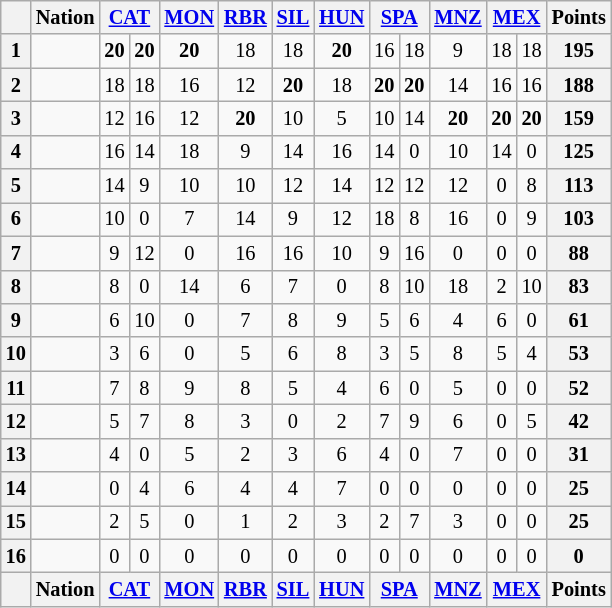<table class="wikitable" style="font-size: 85%; text-align:center">
<tr valign="top">
<th valign="middle"></th>
<th valign="middle">Nation</th>
<th colspan=2><a href='#'>CAT</a><br></th>
<th><a href='#'>MON</a><br></th>
<th><a href='#'>RBR</a><br></th>
<th><a href='#'>SIL</a><br></th>
<th><a href='#'>HUN</a><br></th>
<th colspan=2><a href='#'>SPA</a><br></th>
<th><a href='#'>MNZ</a><br></th>
<th colspan=2><a href='#'>MEX</a><br></th>
<th valign="middle">Points</th>
</tr>
<tr>
<th>1</th>
<td align=left></td>
<td><strong>20</strong></td>
<td><strong>20</strong></td>
<td><strong>20</strong></td>
<td>18</td>
<td>18</td>
<td><strong>20</strong></td>
<td>16</td>
<td>18</td>
<td>9</td>
<td>18</td>
<td>18</td>
<th>195</th>
</tr>
<tr>
<th>2</th>
<td align=left></td>
<td>18</td>
<td>18</td>
<td>16</td>
<td>12</td>
<td><strong>20</strong></td>
<td>18</td>
<td><strong>20</strong></td>
<td><strong>20</strong></td>
<td>14</td>
<td>16</td>
<td>16</td>
<th>188</th>
</tr>
<tr>
<th>3</th>
<td align=left></td>
<td>12</td>
<td>16</td>
<td>12</td>
<td><strong>20</strong></td>
<td>10</td>
<td>5</td>
<td>10</td>
<td>14</td>
<td><strong>20</strong></td>
<td><strong>20</strong></td>
<td><strong>20</strong></td>
<th>159</th>
</tr>
<tr>
<th>4</th>
<td align=left></td>
<td>16</td>
<td>14</td>
<td>18</td>
<td>9</td>
<td>14</td>
<td>16</td>
<td>14</td>
<td>0</td>
<td>10</td>
<td>14</td>
<td>0</td>
<th>125</th>
</tr>
<tr>
<th>5</th>
<td align=left></td>
<td>14</td>
<td>9</td>
<td>10</td>
<td>10</td>
<td>12</td>
<td>14</td>
<td>12</td>
<td>12</td>
<td>12</td>
<td>0</td>
<td>8</td>
<th>113</th>
</tr>
<tr>
<th>6</th>
<td align=left></td>
<td>10</td>
<td>0</td>
<td>7</td>
<td>14</td>
<td>9</td>
<td>12</td>
<td>18</td>
<td>8</td>
<td>16</td>
<td>0</td>
<td>9</td>
<th>103</th>
</tr>
<tr>
<th>7</th>
<td align=left></td>
<td>9</td>
<td>12</td>
<td>0</td>
<td>16</td>
<td>16</td>
<td>10</td>
<td>9</td>
<td>16</td>
<td>0</td>
<td>0</td>
<td>0</td>
<th>88</th>
</tr>
<tr>
<th>8</th>
<td align=left></td>
<td>8</td>
<td>0</td>
<td>14</td>
<td>6</td>
<td>7</td>
<td>0</td>
<td>8</td>
<td>10</td>
<td>18</td>
<td>2</td>
<td>10</td>
<th>83</th>
</tr>
<tr>
<th>9</th>
<td align=left></td>
<td>6</td>
<td>10</td>
<td>0</td>
<td>7</td>
<td>8</td>
<td>9</td>
<td>5</td>
<td>6</td>
<td>4</td>
<td>6</td>
<td>0</td>
<th>61</th>
</tr>
<tr>
<th>10</th>
<td align=left></td>
<td>3</td>
<td>6</td>
<td>0</td>
<td>5</td>
<td>6</td>
<td>8</td>
<td>3</td>
<td>5</td>
<td>8</td>
<td>5</td>
<td>4</td>
<th>53</th>
</tr>
<tr>
<th>11</th>
<td align=left></td>
<td>7</td>
<td>8</td>
<td>9</td>
<td>8</td>
<td>5</td>
<td>4</td>
<td>6</td>
<td>0</td>
<td>5</td>
<td>0</td>
<td>0</td>
<th>52</th>
</tr>
<tr>
<th>12</th>
<td align=left></td>
<td>5</td>
<td>7</td>
<td>8</td>
<td>3</td>
<td>0</td>
<td>2</td>
<td>7</td>
<td>9</td>
<td>6</td>
<td>0</td>
<td>5</td>
<th>42</th>
</tr>
<tr>
<th>13</th>
<td align=left></td>
<td>4</td>
<td>0</td>
<td>5</td>
<td>2</td>
<td>3</td>
<td>6</td>
<td>4</td>
<td>0</td>
<td>7</td>
<td>0</td>
<td>0</td>
<th>31</th>
</tr>
<tr>
<th>14</th>
<td align=left></td>
<td>0</td>
<td>4</td>
<td>6</td>
<td>4</td>
<td>4</td>
<td>7</td>
<td>0</td>
<td>0</td>
<td>0</td>
<td>0</td>
<td>0</td>
<th>25</th>
</tr>
<tr>
<th>15</th>
<td align=left></td>
<td>2</td>
<td>5</td>
<td>0</td>
<td>1</td>
<td>2</td>
<td>3</td>
<td>2</td>
<td>7</td>
<td>3</td>
<td>0</td>
<td>0</td>
<th>25</th>
</tr>
<tr>
<th>16</th>
<td align=left></td>
<td>0</td>
<td>0</td>
<td>0</td>
<td>0</td>
<td>0</td>
<td>0</td>
<td>0</td>
<td>0</td>
<td>0</td>
<td>0</td>
<td>0</td>
<th>0</th>
</tr>
<tr>
<th valign="middle"></th>
<th valign="middle">Nation</th>
<th colspan=2><a href='#'>CAT</a><br></th>
<th><a href='#'>MON</a><br></th>
<th><a href='#'>RBR</a><br></th>
<th><a href='#'>SIL</a><br></th>
<th><a href='#'>HUN</a><br></th>
<th colspan=2><a href='#'>SPA</a><br></th>
<th><a href='#'>MNZ</a><br></th>
<th colspan=2><a href='#'>MEX</a><br></th>
<th valign="middle">Points</th>
</tr>
</table>
